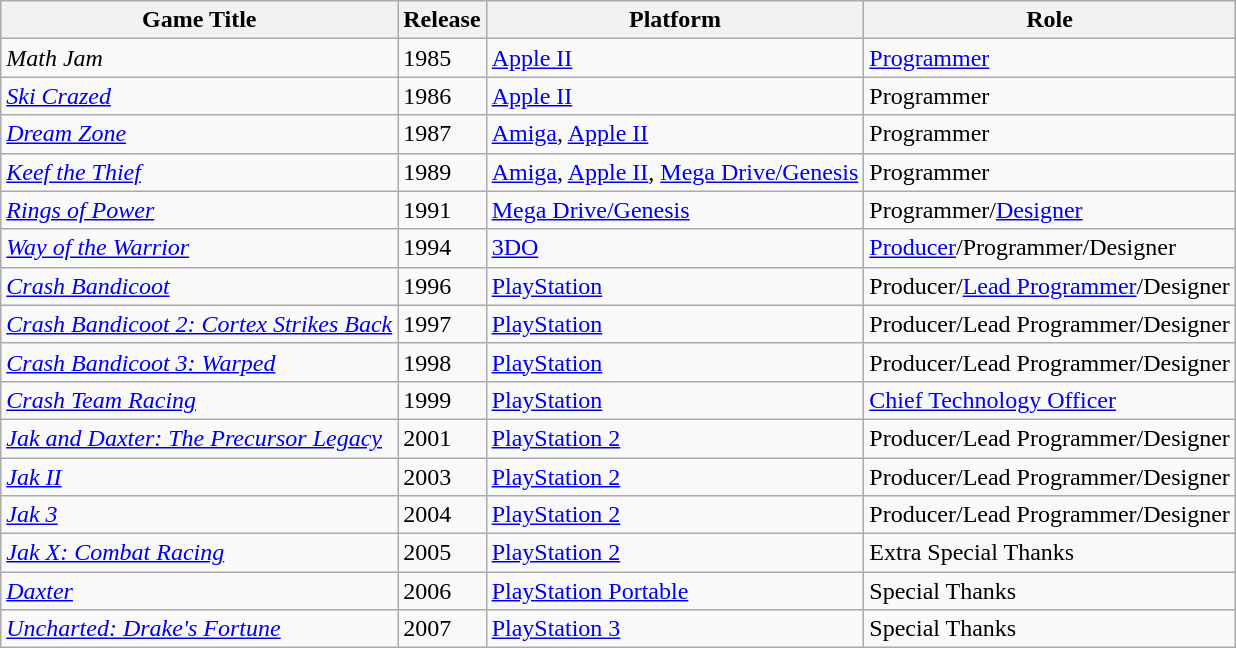<table class="wikitable">
<tr>
<th>Game Title</th>
<th>Release</th>
<th>Platform</th>
<th>Role</th>
</tr>
<tr>
<td><em>Math Jam</em></td>
<td>1985</td>
<td><a href='#'>Apple II</a></td>
<td><a href='#'>Programmer</a></td>
</tr>
<tr>
<td><em><a href='#'>Ski Crazed</a></em></td>
<td>1986</td>
<td><a href='#'>Apple II</a></td>
<td>Programmer</td>
</tr>
<tr>
<td><em><a href='#'>Dream Zone</a></em></td>
<td>1987</td>
<td><a href='#'>Amiga</a>, <a href='#'>Apple II</a></td>
<td>Programmer</td>
</tr>
<tr>
<td><em><a href='#'>Keef the Thief</a></em></td>
<td>1989</td>
<td><a href='#'>Amiga</a>, <a href='#'>Apple II</a>, <a href='#'>Mega Drive/Genesis</a></td>
<td>Programmer</td>
</tr>
<tr>
<td><em><a href='#'>Rings of Power</a></em></td>
<td>1991</td>
<td><a href='#'>Mega Drive/Genesis</a></td>
<td>Programmer/<a href='#'>Designer</a></td>
</tr>
<tr>
<td><em><a href='#'>Way of the Warrior</a></em></td>
<td>1994</td>
<td><a href='#'>3DO</a></td>
<td><a href='#'>Producer</a>/Programmer/Designer</td>
</tr>
<tr>
<td><em><a href='#'>Crash Bandicoot</a></em></td>
<td>1996</td>
<td><a href='#'>PlayStation</a></td>
<td>Producer/<a href='#'>Lead Programmer</a>/Designer</td>
</tr>
<tr>
<td><em><a href='#'>Crash Bandicoot 2: Cortex Strikes Back</a></em></td>
<td>1997</td>
<td><a href='#'>PlayStation</a></td>
<td>Producer/Lead Programmer/Designer</td>
</tr>
<tr>
<td><em><a href='#'>Crash Bandicoot 3: Warped</a></em></td>
<td>1998</td>
<td><a href='#'>PlayStation</a></td>
<td>Producer/Lead Programmer/Designer</td>
</tr>
<tr>
<td><em><a href='#'>Crash Team Racing</a></em></td>
<td>1999</td>
<td><a href='#'>PlayStation</a></td>
<td><a href='#'>Chief Technology Officer</a></td>
</tr>
<tr>
<td><em><a href='#'>Jak and Daxter: The Precursor Legacy</a></em></td>
<td>2001</td>
<td><a href='#'>PlayStation 2</a></td>
<td>Producer/Lead Programmer/Designer</td>
</tr>
<tr>
<td><em><a href='#'>Jak II</a></em></td>
<td>2003</td>
<td><a href='#'>PlayStation 2</a></td>
<td>Producer/Lead Programmer/Designer</td>
</tr>
<tr>
<td><em><a href='#'>Jak 3</a></em></td>
<td>2004</td>
<td><a href='#'>PlayStation 2</a></td>
<td>Producer/Lead Programmer/Designer</td>
</tr>
<tr>
<td><em><a href='#'>Jak X: Combat Racing</a></em></td>
<td>2005</td>
<td><a href='#'>PlayStation 2</a></td>
<td>Extra Special Thanks</td>
</tr>
<tr>
<td><em><a href='#'>Daxter</a></em></td>
<td>2006</td>
<td><a href='#'>PlayStation Portable</a></td>
<td>Special Thanks</td>
</tr>
<tr>
<td><em><a href='#'>Uncharted: Drake's Fortune</a></em></td>
<td>2007</td>
<td><a href='#'>PlayStation 3</a></td>
<td>Special Thanks</td>
</tr>
</table>
